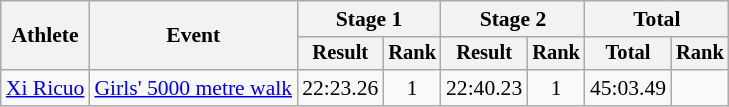<table class="wikitable" style="font-size:90%">
<tr>
<th rowspan=2>Athlete</th>
<th rowspan=2>Event</th>
<th colspan=2>Stage 1</th>
<th colspan=2>Stage 2</th>
<th colspan=2>Total</th>
</tr>
<tr style="font-size:95%">
<th>Result</th>
<th>Rank</th>
<th>Result</th>
<th>Rank</th>
<th>Total</th>
<th>Rank</th>
</tr>
<tr align=center>
<td align=left><a href='#'>Xi Ricuo</a></td>
<td align=left><a href='#'>Girls' 5000 metre walk</a></td>
<td>22:23.26</td>
<td>1</td>
<td>22:40.23</td>
<td>1</td>
<td>45:03.49</td>
<td></td>
</tr>
</table>
